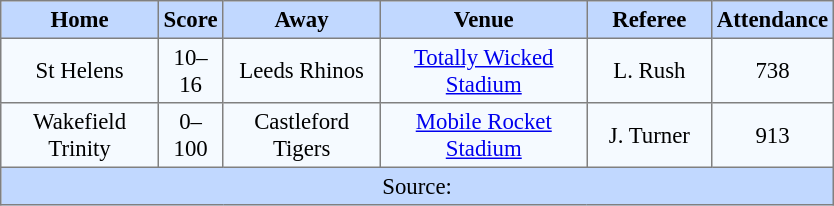<table border=1 style="border-collapse:collapse; font-size:95%; text-align:center;" cellpadding=3 cellspacing=0 width=44%>
<tr bgcolor=#C1D8FF>
<th width=19%>Home</th>
<th width=6%>Score</th>
<th width=19%>Away</th>
<th width=25%>Venue</th>
<th width=15%>Referee</th>
<th width=6%>Attendance</th>
</tr>
<tr bgcolor=#F5FAFF>
<td>St Helens</td>
<td>10–16</td>
<td>Leeds Rhinos</td>
<td><a href='#'>Totally Wicked Stadium</a></td>
<td>L. Rush</td>
<td>738</td>
</tr>
<tr bgcolor=#F5FAFF>
<td>Wakefield Trinity</td>
<td>0–100</td>
<td>Castleford Tigers</td>
<td><a href='#'>Mobile Rocket Stadium</a></td>
<td>J. Turner</td>
<td>913</td>
</tr>
<tr bgcolor=#C1D8FF>
<td colspan=6>Source:</td>
</tr>
</table>
